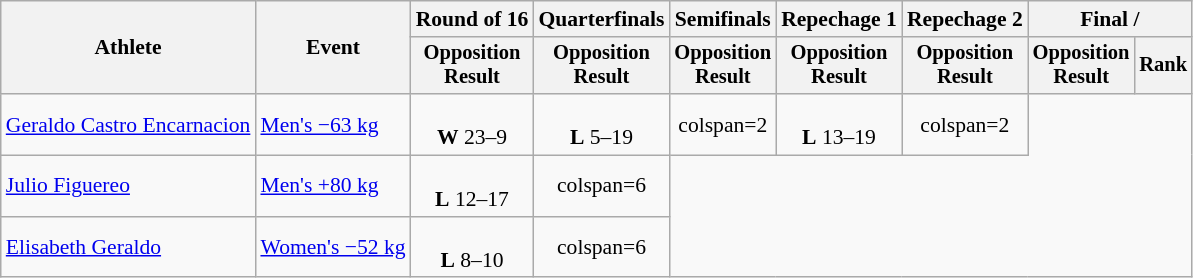<table class="wikitable" style="font-size:90%;">
<tr>
<th rowspan=2>Athlete</th>
<th rowspan=2>Event</th>
<th>Round of 16</th>
<th>Quarterfinals</th>
<th>Semifinals</th>
<th>Repechage 1</th>
<th>Repechage 2</th>
<th colspan=2>Final / </th>
</tr>
<tr style="font-size:95%">
<th>Opposition<br>Result</th>
<th>Opposition<br>Result</th>
<th>Opposition<br>Result</th>
<th>Opposition<br>Result</th>
<th>Opposition<br>Result</th>
<th>Opposition<br>Result</th>
<th>Rank</th>
</tr>
<tr align=center>
<td align=left><a href='#'>Geraldo Castro Encarnacion</a></td>
<td align=left><a href='#'>Men's −63 kg</a></td>
<td><br><strong>W</strong> 23–9</td>
<td><br><strong>L</strong> 5–19</td>
<td>colspan=2 </td>
<td><br><strong>L</strong> 13–19</td>
<td>colspan=2 </td>
</tr>
<tr align=center>
<td align=left><a href='#'>Julio Figuereo</a></td>
<td align=left><a href='#'>Men's +80 kg</a></td>
<td><br><strong>L</strong> 12–17</td>
<td>colspan=6 </td>
</tr>
<tr align=center>
<td align=left><a href='#'>Elisabeth Geraldo</a></td>
<td align=left><a href='#'>Women's −52 kg</a></td>
<td><br><strong>L</strong> 8–10</td>
<td>colspan=6 </td>
</tr>
</table>
